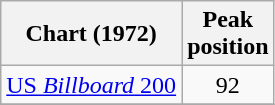<table class="wikitable">
<tr>
<th align="left">Chart (1972)</th>
<th align="left">Peak<br>position</th>
</tr>
<tr>
<td align="left"><a href='#'>US <em>Billboard</em> 200</a></td>
<td align="center">92</td>
</tr>
<tr>
</tr>
</table>
